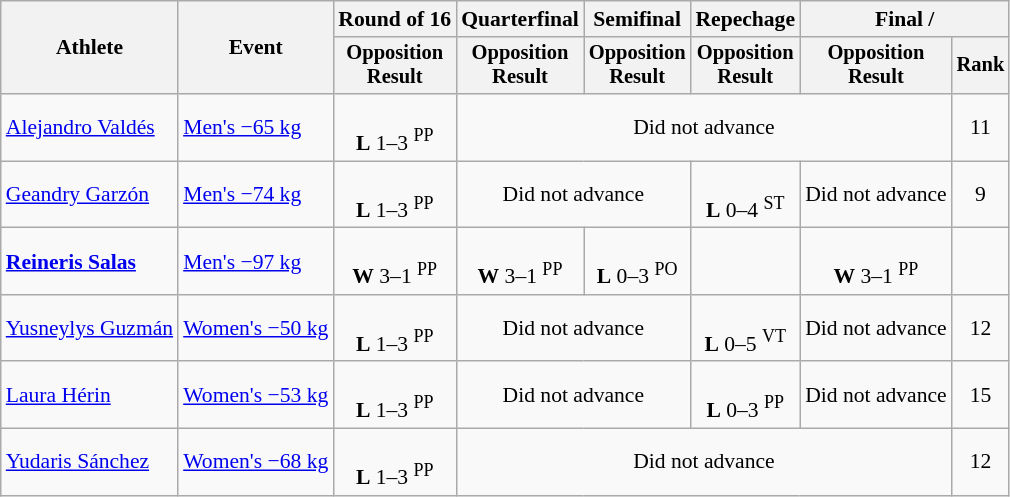<table class="wikitable" style="font-size:90%">
<tr>
<th rowspan=2>Athlete</th>
<th rowspan=2>Event</th>
<th>Round of 16</th>
<th>Quarterfinal</th>
<th>Semifinal</th>
<th>Repechage</th>
<th colspan=2>Final / </th>
</tr>
<tr style="font-size: 95%">
<th>Opposition<br>Result</th>
<th>Opposition<br>Result</th>
<th>Opposition<br>Result</th>
<th>Opposition<br>Result</th>
<th>Opposition<br>Result</th>
<th>Rank</th>
</tr>
<tr align=center>
<td align=left><a href='#'>Alejandro Valdés</a></td>
<td align=left><a href='#'>Men's −65 kg</a></td>
<td><br><strong>L</strong> 1–3 <sup>PP</sup></td>
<td colspan=4>Did not advance</td>
<td>11</td>
</tr>
<tr align=center>
<td align=left><a href='#'>Geandry Garzón</a></td>
<td align=left><a href='#'>Men's −74 kg</a></td>
<td><br><strong>L</strong> 1–3 <sup>PP</sup></td>
<td colspan="2">Did not advance</td>
<td><br><strong>L</strong> 0–4 <sup>ST</sup></td>
<td>Did not advance</td>
<td>9</td>
</tr>
<tr align=center>
<td align=left><strong><a href='#'>Reineris Salas</a></strong></td>
<td align=left><a href='#'>Men's −97 kg</a></td>
<td><br><strong>W</strong> 3–1 <sup>PP</sup></td>
<td><br><strong>W</strong> 3–1 <sup>PP</sup></td>
<td><br><strong>L</strong> 0–3 <sup>PO</sup></td>
<td></td>
<td><br><strong>W</strong> 3–1 <sup>PP</sup></td>
<td></td>
</tr>
<tr align=center>
<td align=left><a href='#'>Yusneylys Guzmán</a></td>
<td align=left><a href='#'>Women's −50 kg</a></td>
<td><br><strong>L</strong> 1–3 <sup>PP</sup></td>
<td colspan="2">Did not advance</td>
<td><br><strong>L</strong> 0–5 <sup>VT</sup></td>
<td>Did not advance</td>
<td>12</td>
</tr>
<tr align=center>
<td align=left><a href='#'>Laura Hérin</a></td>
<td align=left><a href='#'>Women's −53 kg</a></td>
<td><br><strong>L</strong> 1–3 <sup>PP</sup></td>
<td colspan=2>Did not advance</td>
<td><br><strong>L</strong> 0–3 <sup>PP</sup></td>
<td>Did not advance</td>
<td>15</td>
</tr>
<tr align=center>
<td align=left><a href='#'>Yudaris Sánchez</a></td>
<td align=left><a href='#'>Women's −68 kg</a></td>
<td><br><strong>L</strong> 1–3 <sup>PP</sup></td>
<td colspan=4>Did not advance</td>
<td>12</td>
</tr>
</table>
